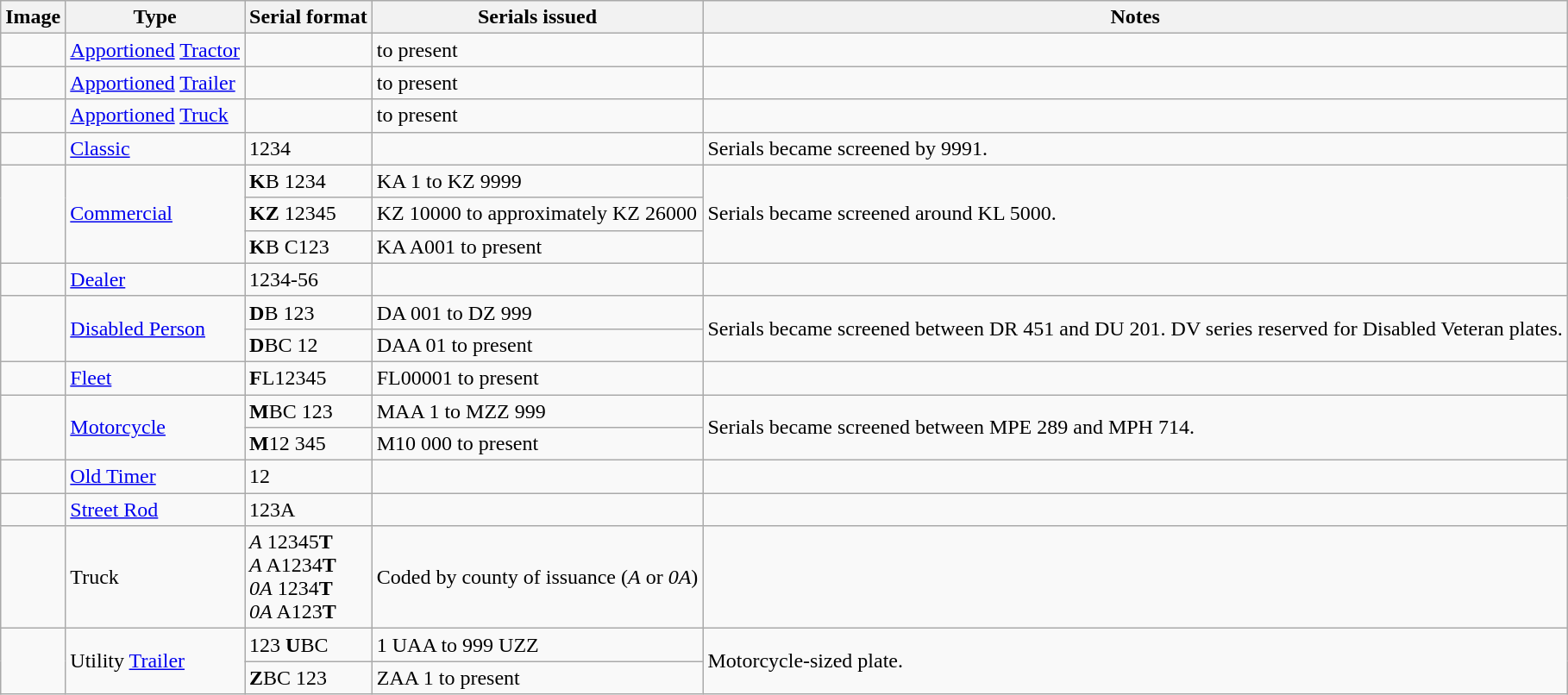<table class=wikitable>
<tr>
<th>Image</th>
<th>Type</th>
<th>Serial format</th>
<th>Serials issued</th>
<th>Notes</th>
</tr>
<tr>
<td></td>
<td><a href='#'>Apportioned</a> <a href='#'>Tractor</a></td>
<td></td>
<td> to present</td>
<td></td>
</tr>
<tr>
<td></td>
<td><a href='#'>Apportioned</a> <a href='#'>Trailer</a></td>
<td></td>
<td> to present</td>
<td></td>
</tr>
<tr>
<td></td>
<td><a href='#'>Apportioned</a> <a href='#'>Truck</a></td>
<td></td>
<td> to present</td>
<td></td>
</tr>
<tr>
<td></td>
<td><a href='#'>Classic</a></td>
<td>1234</td>
<td></td>
<td>Serials became screened by 9991.</td>
</tr>
<tr>
<td rowspan="3"></td>
<td rowspan="3"><a href='#'>Commercial</a></td>
<td><strong>K</strong>B 1234</td>
<td>KA 1 to KZ 9999</td>
<td rowspan="3">Serials became screened around KL 5000.</td>
</tr>
<tr>
<td><strong>KZ</strong> 12345</td>
<td>KZ 10000 to approximately KZ 26000</td>
</tr>
<tr>
<td><strong>K</strong>B C123</td>
<td>KA A001 to present</td>
</tr>
<tr>
<td></td>
<td><a href='#'>Dealer</a></td>
<td> 1234-56</td>
<td></td>
<td></td>
</tr>
<tr>
<td rowspan="2"></td>
<td rowspan="2"><a href='#'>Disabled Person</a></td>
<td> <strong>D</strong>B 123</td>
<td> DA 001 to  DZ 999</td>
<td rowspan="2">Serials became screened between DR 451 and DU 201. DV series reserved for Disabled Veteran plates.</td>
</tr>
<tr>
<td> <strong>D</strong>BC 12</td>
<td> DAA 01 to present</td>
</tr>
<tr>
<td></td>
<td><a href='#'>Fleet</a></td>
<td><strong>F</strong>L12345</td>
<td>FL00001 to present</td>
<td></td>
</tr>
<tr>
<td rowspan="2"></td>
<td rowspan="2"><a href='#'>Motorcycle</a></td>
<td><strong>M</strong>BC 123</td>
<td>MAA 1 to MZZ 999</td>
<td rowspan="2">Serials became screened between MPE 289 and MPH 714.</td>
</tr>
<tr>
<td><strong>M</strong>12 345</td>
<td>M10 000 to present</td>
</tr>
<tr>
<td></td>
<td><a href='#'>Old Timer</a></td>
<td>12</td>
<td></td>
<td></td>
</tr>
<tr>
<td></td>
<td><a href='#'>Street Rod</a></td>
<td>123A</td>
<td></td>
<td></td>
</tr>
<tr>
<td></td>
<td>Truck</td>
<td><em>A</em> 12345<strong>T</strong><br><em>A</em> A1234<strong>T</strong><br><em>0A</em> 1234<strong>T</strong><br><em>0A</em> A123<strong>T</strong></td>
<td>Coded by county of issuance (<em>A</em> or <em>0A</em>)</td>
<td></td>
</tr>
<tr>
<td rowspan="2"></td>
<td rowspan="2">Utility <a href='#'>Trailer</a></td>
<td>123 <strong>U</strong>BC</td>
<td>1 UAA to 999 UZZ</td>
<td rowspan="2">Motorcycle-sized plate.</td>
</tr>
<tr>
<td><strong>Z</strong>BC 123</td>
<td>ZAA 1 to present</td>
</tr>
</table>
